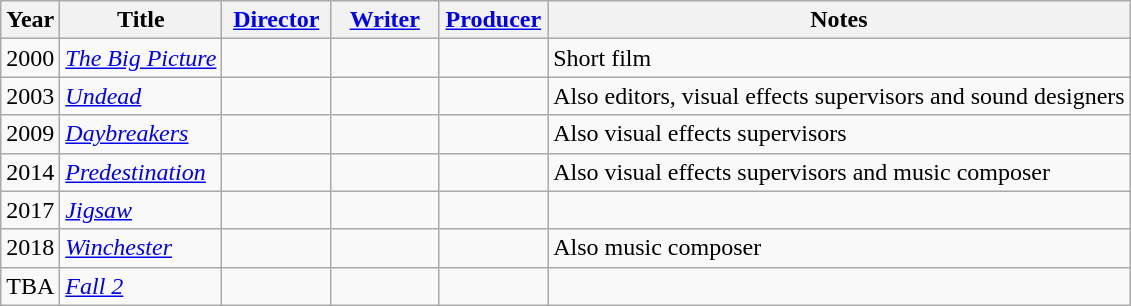<table class="wikitable">
<tr>
<th>Year</th>
<th>Title</th>
<th width=65><a href='#'>Director</a></th>
<th width=65><a href='#'>Writer</a></th>
<th width=65><a href='#'>Producer</a></th>
<th>Notes</th>
</tr>
<tr>
<td>2000</td>
<td><em><a href='#'>The Big Picture</a></em></td>
<td></td>
<td></td>
<td></td>
<td>Short film</td>
</tr>
<tr>
<td>2003</td>
<td><em><a href='#'>Undead</a></em></td>
<td></td>
<td></td>
<td></td>
<td>Also editors, visual effects supervisors and sound designers</td>
</tr>
<tr>
<td>2009</td>
<td><em><a href='#'>Daybreakers</a></em></td>
<td></td>
<td></td>
<td></td>
<td>Also visual effects supervisors</td>
</tr>
<tr>
<td>2014</td>
<td><em><a href='#'>Predestination</a></em></td>
<td></td>
<td></td>
<td></td>
<td>Also visual effects supervisors and music composer </td>
</tr>
<tr>
<td>2017</td>
<td><em><a href='#'>Jigsaw</a></em></td>
<td></td>
<td></td>
<td></td>
<td></td>
</tr>
<tr>
<td>2018</td>
<td><em><a href='#'>Winchester</a></em></td>
<td></td>
<td></td>
<td></td>
<td>Also music composer </td>
</tr>
<tr>
<td>TBA</td>
<td><em><a href='#'>Fall 2</a></em></td>
<td></td>
<td></td>
<td></td>
<td></td>
</tr>
</table>
